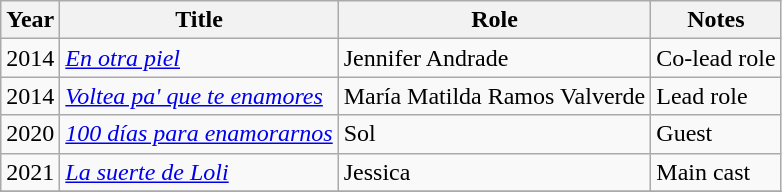<table class="wikitable sortable">
<tr>
<th>Year</th>
<th>Title</th>
<th>Role</th>
<th>Notes</th>
</tr>
<tr>
<td>2014</td>
<td><em><a href='#'>En otra piel</a></em></td>
<td>Jennifer Andrade</td>
<td>Co-lead role</td>
</tr>
<tr>
<td>2014</td>
<td><em><a href='#'>Voltea pa' que te enamores</a></em></td>
<td>María Matilda Ramos Valverde</td>
<td>Lead role</td>
</tr>
<tr>
<td>2020</td>
<td><em><a href='#'>100 días para enamorarnos</a></em></td>
<td>Sol</td>
<td>Guest</td>
</tr>
<tr>
<td>2021</td>
<td><em><a href='#'>La suerte de Loli</a></em></td>
<td>Jessica</td>
<td>Main cast</td>
</tr>
<tr>
</tr>
</table>
